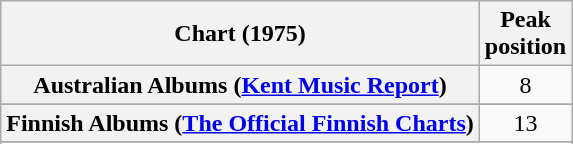<table class="wikitable sortable plainrowheaders" style="text-align:center;">
<tr>
<th scope="col">Chart (1975)</th>
<th scope="col">Peak<br>position</th>
</tr>
<tr>
<th scope="row">Australian Albums (<a href='#'>Kent Music Report</a>)</th>
<td>8</td>
</tr>
<tr>
</tr>
<tr>
</tr>
<tr>
<th scope="row">Finnish Albums (<a href='#'>The Official Finnish Charts</a>)</th>
<td align="center">13</td>
</tr>
<tr>
</tr>
<tr>
</tr>
<tr>
</tr>
<tr>
</tr>
<tr>
</tr>
<tr>
</tr>
</table>
